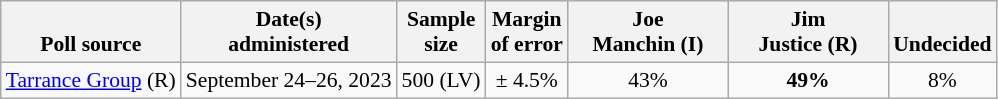<table class="wikitable" style="font-size:90%;text-align:center;">
<tr valign=bottom>
<th>Poll source</th>
<th>Date(s)<br>administered</th>
<th>Sample<br>size</th>
<th>Margin<br>of error</th>
<th style="width:100px;">Joe<br>Manchin (I)</th>
<th style="width:100px;">Jim<br>Justice (R)</th>
<th>Undecided</th>
</tr>
<tr>
<td style="text-align:left;"><a href='#'>Tarrance Group</a> (R)</td>
<td>September 24–26, 2023</td>
<td>500 (LV)</td>
<td>± 4.5%</td>
<td>43%</td>
<td><strong>49%</strong></td>
<td>8%</td>
</tr>
</table>
